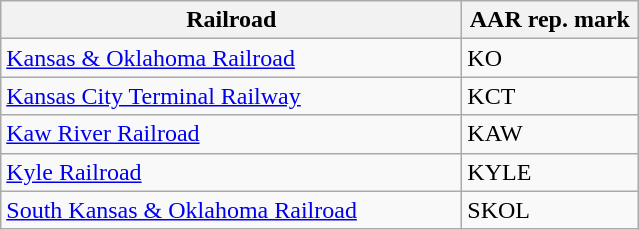<table class="wikitable" border="1">
<tr>
<th width="300px">Railroad</th>
<th width="110px">AAR rep. mark</th>
</tr>
<tr>
<td width="300px"><a href='#'>Kansas & Oklahoma Railroad</a></td>
<td width="110px">KO</td>
</tr>
<tr>
<td width="300px"><a href='#'>Kansas City Terminal Railway</a></td>
<td width="110px">KCT</td>
</tr>
<tr>
<td width="300px"><a href='#'>Kaw River Railroad</a></td>
<td width="110px">KAW</td>
</tr>
<tr>
<td width="300px"><a href='#'>Kyle Railroad</a></td>
<td width="110px">KYLE</td>
</tr>
<tr>
<td width="300px"><a href='#'>South Kansas & Oklahoma Railroad</a></td>
<td width="110px">SKOL</td>
</tr>
</table>
